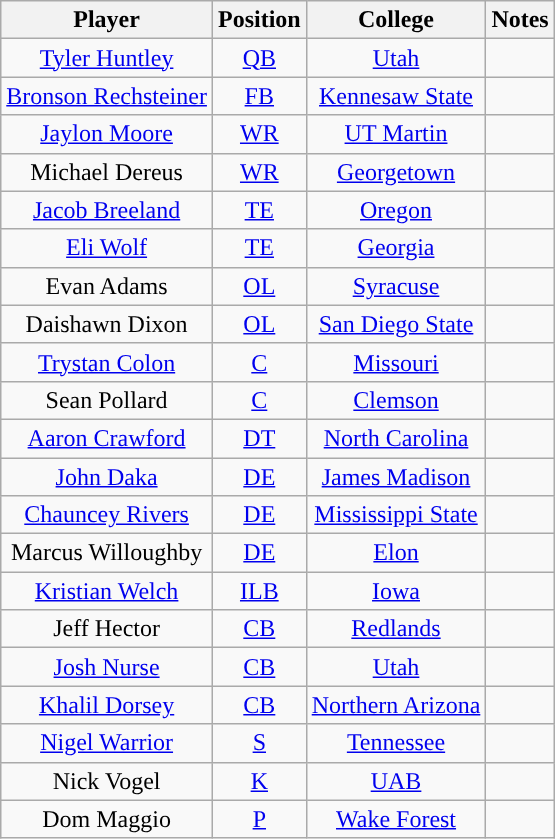<table class="wikitable" style="text-align:center">
<tr>
<th>Player</th>
<th>Position</th>
<th>College</th>
<th>Notes</th>
</tr>
<tr>
<td><a href='#'>Tyler Huntley</a></td>
<td><a href='#'>QB</a></td>
<td><a href='#'>Utah</a></td>
<td></td>
</tr>
<tr>
<td><a href='#'>Bronson Rechsteiner</a></td>
<td><a href='#'>FB</a></td>
<td><a href='#'>Kennesaw State</a></td>
<td></td>
</tr>
<tr>
<td><a href='#'>Jaylon Moore</a></td>
<td><a href='#'>WR</a></td>
<td><a href='#'>UT Martin</a></td>
<td></td>
</tr>
<tr>
<td>Michael Dereus</td>
<td><a href='#'>WR</a></td>
<td><a href='#'>Georgetown</a></td>
<td></td>
</tr>
<tr>
<td><a href='#'>Jacob Breeland</a></td>
<td><a href='#'>TE</a></td>
<td><a href='#'>Oregon</a></td>
<td></td>
</tr>
<tr>
<td><a href='#'>Eli Wolf</a></td>
<td><a href='#'>TE</a></td>
<td><a href='#'>Georgia</a></td>
<td></td>
</tr>
<tr>
<td>Evan Adams</td>
<td><a href='#'>OL</a></td>
<td><a href='#'>Syracuse</a></td>
<td></td>
</tr>
<tr>
<td>Daishawn Dixon</td>
<td><a href='#'>OL</a></td>
<td><a href='#'>San Diego State</a></td>
<td></td>
</tr>
<tr>
<td><a href='#'>Trystan Colon</a></td>
<td><a href='#'>C</a></td>
<td><a href='#'>Missouri</a></td>
<td></td>
</tr>
<tr>
<td>Sean Pollard</td>
<td><a href='#'>C</a></td>
<td><a href='#'>Clemson</a></td>
<td></td>
</tr>
<tr>
<td><a href='#'>Aaron Crawford</a></td>
<td><a href='#'>DT</a></td>
<td><a href='#'>North Carolina</a></td>
<td></td>
</tr>
<tr>
<td><a href='#'>John Daka</a></td>
<td><a href='#'>DE</a></td>
<td><a href='#'>James Madison</a></td>
<td></td>
</tr>
<tr>
<td><a href='#'>Chauncey Rivers</a></td>
<td><a href='#'>DE</a></td>
<td><a href='#'>Mississippi State</a></td>
<td></td>
</tr>
<tr>
<td>Marcus Willoughby</td>
<td><a href='#'>DE</a></td>
<td><a href='#'>Elon</a></td>
<td></td>
</tr>
<tr>
<td><a href='#'>Kristian Welch</a></td>
<td><a href='#'>ILB</a></td>
<td><a href='#'>Iowa</a></td>
<td></td>
</tr>
<tr>
<td>Jeff Hector</td>
<td><a href='#'>CB</a></td>
<td><a href='#'>Redlands</a></td>
<td></td>
</tr>
<tr>
<td><a href='#'>Josh Nurse</a></td>
<td><a href='#'>CB</a></td>
<td><a href='#'>Utah</a></td>
<td></td>
</tr>
<tr>
<td><a href='#'>Khalil Dorsey</a></td>
<td><a href='#'>CB</a></td>
<td><a href='#'>Northern Arizona</a></td>
<td></td>
</tr>
<tr>
<td><a href='#'>Nigel Warrior</a></td>
<td><a href='#'>S</a></td>
<td><a href='#'>Tennessee</a></td>
<td></td>
</tr>
<tr>
<td>Nick Vogel</td>
<td><a href='#'>K</a></td>
<td><a href='#'>UAB</a></td>
<td></td>
</tr>
<tr>
<td>Dom Maggio</td>
<td><a href='#'>P</a></td>
<td><a href='#'>Wake Forest</a></td>
<td></td>
</tr>
</table>
